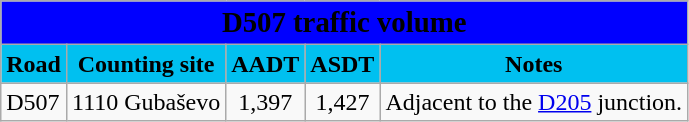<table class="wikitable">
<tr>
<td colspan=5 bgcolor=blue align=center style=margin-top:15><span><big><strong>D507 traffic volume</strong></big></span></td>
</tr>
<tr>
<td align=center bgcolor=00c0f0><strong>Road</strong></td>
<td align=center bgcolor=00c0f0><strong>Counting site</strong></td>
<td align=center bgcolor=00c0f0><strong>AADT</strong></td>
<td align=center bgcolor=00c0f0><strong>ASDT</strong></td>
<td align=center bgcolor=00c0f0><strong>Notes</strong></td>
</tr>
<tr>
<td> D507</td>
<td>1110 Gubaševo</td>
<td align=center>1,397</td>
<td align=center>1,427</td>
<td>Adjacent to the <a href='#'>D205</a> junction.</td>
</tr>
</table>
